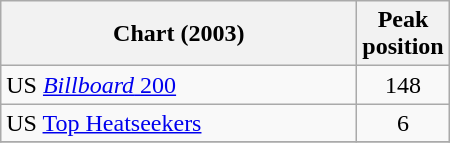<table class="wikitable sortable">
<tr>
<th width="230px">Chart (2003)</th>
<th>Peak<br>position</th>
</tr>
<tr>
<td>US <a href='#'><em>Billboard</em> 200</a></td>
<td align="center">148</td>
</tr>
<tr>
<td>US <a href='#'>Top Heatseekers</a></td>
<td align="center">6</td>
</tr>
<tr>
</tr>
</table>
